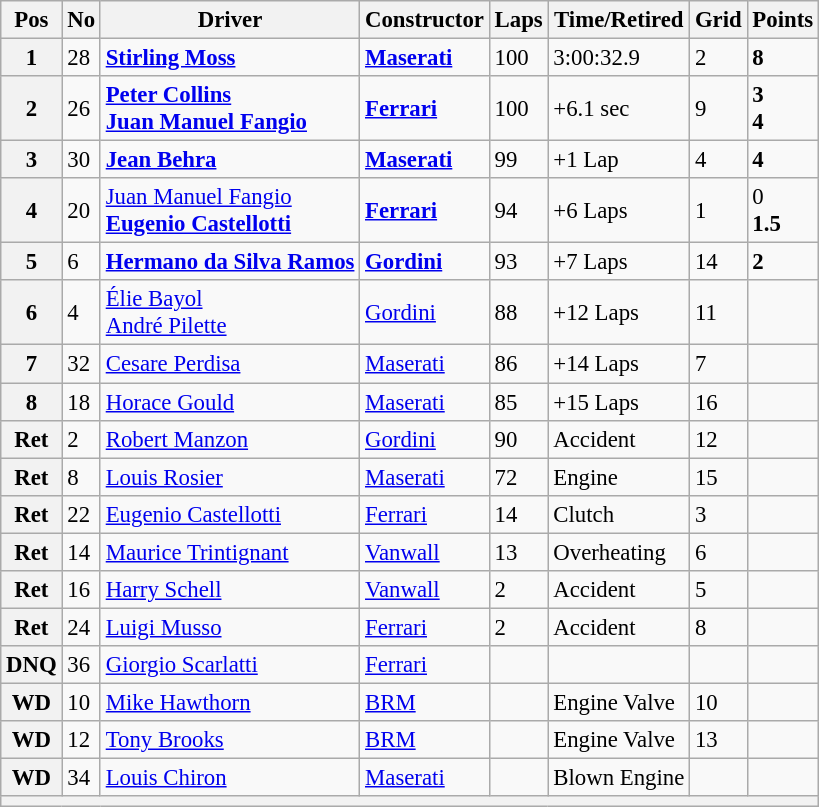<table class="wikitable" style="font-size: 95%;">
<tr>
<th>Pos</th>
<th>No</th>
<th>Driver</th>
<th>Constructor</th>
<th>Laps</th>
<th>Time/Retired</th>
<th>Grid</th>
<th>Points</th>
</tr>
<tr>
<th>1</th>
<td>28</td>
<td> <strong><a href='#'>Stirling Moss</a></strong></td>
<td><strong><a href='#'>Maserati</a></strong></td>
<td>100</td>
<td>3:00:32.9</td>
<td>2</td>
<td><strong>8</strong></td>
</tr>
<tr>
<th>2</th>
<td>26</td>
<td> <strong><a href='#'>Peter Collins</a></strong><br> <strong><a href='#'>Juan Manuel Fangio</a></strong></td>
<td><strong><a href='#'>Ferrari</a></strong></td>
<td>100</td>
<td>+6.1 sec</td>
<td>9</td>
<td><strong>3</strong><br><strong>4</strong></td>
</tr>
<tr>
<th>3</th>
<td>30</td>
<td> <strong><a href='#'>Jean Behra</a></strong></td>
<td><strong><a href='#'>Maserati</a></strong></td>
<td>99</td>
<td>+1 Lap</td>
<td>4</td>
<td><strong>4</strong></td>
</tr>
<tr>
<th>4</th>
<td>20</td>
<td> <a href='#'>Juan Manuel Fangio</a><br> <strong><a href='#'>Eugenio Castellotti</a></strong></td>
<td><strong><a href='#'>Ferrari</a></strong></td>
<td>94</td>
<td>+6 Laps</td>
<td>1</td>
<td>0<br><strong>1.5</strong></td>
</tr>
<tr>
<th>5</th>
<td>6</td>
<td> <strong><a href='#'>Hermano da Silva Ramos</a></strong></td>
<td><strong><a href='#'>Gordini</a></strong></td>
<td>93</td>
<td>+7 Laps</td>
<td>14</td>
<td><strong>2</strong></td>
</tr>
<tr>
<th>6</th>
<td>4</td>
<td> <a href='#'>Élie Bayol</a><br> <a href='#'>André Pilette</a></td>
<td><a href='#'>Gordini</a></td>
<td>88</td>
<td>+12 Laps</td>
<td>11</td>
<td></td>
</tr>
<tr>
<th>7</th>
<td>32</td>
<td> <a href='#'>Cesare Perdisa</a></td>
<td><a href='#'>Maserati</a></td>
<td>86</td>
<td>+14 Laps</td>
<td>7</td>
<td></td>
</tr>
<tr>
<th>8</th>
<td>18</td>
<td> <a href='#'>Horace Gould</a></td>
<td><a href='#'>Maserati</a></td>
<td>85</td>
<td>+15 Laps</td>
<td>16</td>
<td></td>
</tr>
<tr>
<th>Ret</th>
<td>2</td>
<td> <a href='#'>Robert Manzon</a></td>
<td><a href='#'>Gordini</a></td>
<td>90</td>
<td>Accident</td>
<td>12</td>
<td></td>
</tr>
<tr>
<th>Ret</th>
<td>8</td>
<td> <a href='#'>Louis Rosier</a></td>
<td><a href='#'>Maserati</a></td>
<td>72</td>
<td>Engine</td>
<td>15</td>
<td></td>
</tr>
<tr>
<th>Ret</th>
<td>22</td>
<td> <a href='#'>Eugenio Castellotti</a></td>
<td><a href='#'>Ferrari</a></td>
<td>14</td>
<td>Clutch</td>
<td>3</td>
<td></td>
</tr>
<tr>
<th>Ret</th>
<td>14</td>
<td> <a href='#'>Maurice Trintignant</a></td>
<td><a href='#'>Vanwall</a></td>
<td>13</td>
<td>Overheating</td>
<td>6</td>
<td></td>
</tr>
<tr>
<th>Ret</th>
<td>16</td>
<td> <a href='#'>Harry Schell</a></td>
<td><a href='#'>Vanwall</a></td>
<td>2</td>
<td>Accident</td>
<td>5</td>
<td></td>
</tr>
<tr>
<th>Ret</th>
<td>24</td>
<td> <a href='#'>Luigi Musso</a></td>
<td><a href='#'>Ferrari</a></td>
<td>2</td>
<td>Accident</td>
<td>8</td>
<td></td>
</tr>
<tr>
<th>DNQ</th>
<td>36</td>
<td> <a href='#'>Giorgio Scarlatti</a></td>
<td><a href='#'>Ferrari</a></td>
<td></td>
<td></td>
<td></td>
<td></td>
</tr>
<tr>
<th>WD</th>
<td>10</td>
<td> <a href='#'>Mike Hawthorn</a></td>
<td><a href='#'>BRM</a></td>
<td></td>
<td>Engine Valve</td>
<td>10</td>
<td></td>
</tr>
<tr>
<th>WD</th>
<td>12</td>
<td> <a href='#'>Tony Brooks</a></td>
<td><a href='#'>BRM</a></td>
<td></td>
<td>Engine Valve</td>
<td>13</td>
<td></td>
</tr>
<tr>
<th>WD</th>
<td>34</td>
<td> <a href='#'>Louis Chiron</a></td>
<td><a href='#'>Maserati</a></td>
<td></td>
<td>Blown Engine</td>
<td></td>
<td></td>
</tr>
<tr>
<th colspan="8"></th>
</tr>
</table>
